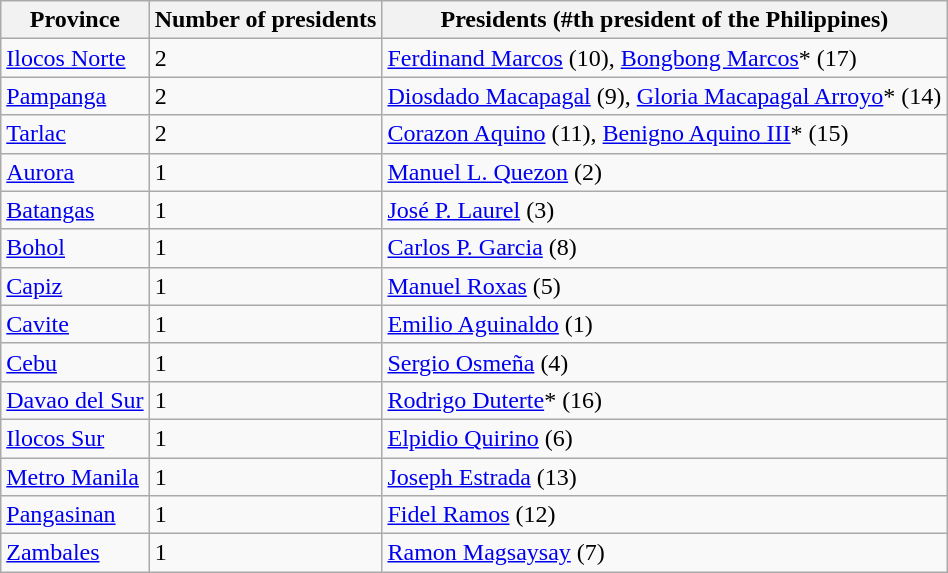<table class="sortable wikitable" style="text-align: left;">
<tr>
<th>Province</th>
<th>Number of presidents</th>
<th>Presidents (#th president of the Philippines)</th>
</tr>
<tr>
<td><a href='#'>Ilocos Norte</a></td>
<td>2</td>
<td><a href='#'>Ferdinand Marcos</a> (10), <a href='#'>Bongbong Marcos</a>* (17)</td>
</tr>
<tr>
<td><a href='#'>Pampanga</a></td>
<td>2</td>
<td><a href='#'>Diosdado Macapagal</a> (9), <a href='#'>Gloria Macapagal Arroyo</a>* (14)</td>
</tr>
<tr>
<td><a href='#'>Tarlac</a></td>
<td>2</td>
<td><a href='#'>Corazon Aquino</a> (11), <a href='#'>Benigno Aquino III</a>* (15)</td>
</tr>
<tr>
<td><a href='#'>Aurora</a></td>
<td>1</td>
<td><a href='#'>Manuel L. Quezon</a> (2)</td>
</tr>
<tr>
<td><a href='#'>Batangas</a></td>
<td>1</td>
<td><a href='#'>José P. Laurel</a> (3)</td>
</tr>
<tr>
<td><a href='#'>Bohol</a></td>
<td>1</td>
<td><a href='#'>Carlos P. Garcia</a> (8)</td>
</tr>
<tr>
<td><a href='#'>Capiz</a></td>
<td>1</td>
<td><a href='#'>Manuel Roxas</a> (5)</td>
</tr>
<tr>
<td><a href='#'>Cavite</a></td>
<td>1</td>
<td><a href='#'>Emilio Aguinaldo</a> (1)</td>
</tr>
<tr>
<td><a href='#'>Cebu</a></td>
<td>1</td>
<td><a href='#'>Sergio Osmeña</a> (4)</td>
</tr>
<tr>
<td><a href='#'>Davao del Sur</a></td>
<td>1</td>
<td><a href='#'>Rodrigo Duterte</a>* (16)</td>
</tr>
<tr>
<td><a href='#'>Ilocos Sur</a></td>
<td>1</td>
<td><a href='#'>Elpidio Quirino</a> (6)</td>
</tr>
<tr>
<td><a href='#'>Metro Manila</a></td>
<td>1</td>
<td><a href='#'>Joseph Estrada</a> (13)</td>
</tr>
<tr>
<td><a href='#'>Pangasinan</a></td>
<td>1</td>
<td><a href='#'>Fidel Ramos</a> (12)</td>
</tr>
<tr>
<td><a href='#'>Zambales</a></td>
<td>1</td>
<td><a href='#'>Ramon Magsaysay</a> (7)</td>
</tr>
</table>
